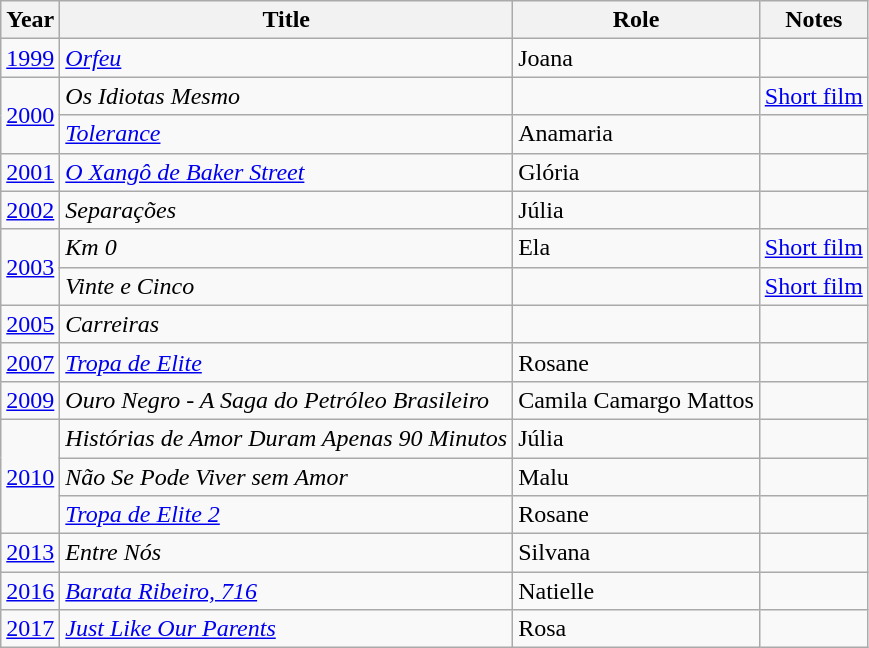<table class="wikitable">
<tr>
<th>Year</th>
<th>Title</th>
<th>Role</th>
<th>Notes</th>
</tr>
<tr>
<td><a href='#'>1999</a></td>
<td><em><a href='#'>Orfeu</a></em></td>
<td>Joana</td>
<td></td>
</tr>
<tr>
<td rowspan="2"><a href='#'>2000</a></td>
<td><em>Os Idiotas Mesmo</em></td>
<td></td>
<td><a href='#'>Short film</a></td>
</tr>
<tr>
<td><em><a href='#'>Tolerance</a></em></td>
<td>Anamaria</td>
<td></td>
</tr>
<tr>
<td><a href='#'>2001</a></td>
<td><em><a href='#'>O Xangô de Baker Street</a></em></td>
<td>Glória</td>
<td></td>
</tr>
<tr>
<td><a href='#'>2002</a></td>
<td><em>Separações</em></td>
<td>Júlia</td>
<td></td>
</tr>
<tr>
<td rowspan="2"><a href='#'>2003</a></td>
<td><em>Km 0</em></td>
<td>Ela</td>
<td><a href='#'>Short film</a></td>
</tr>
<tr>
<td><em>Vinte e Cinco</em></td>
<td></td>
<td><a href='#'>Short film</a></td>
</tr>
<tr>
<td><a href='#'>2005</a></td>
<td><em>Carreiras</em></td>
<td></td>
<td></td>
</tr>
<tr>
<td><a href='#'>2007</a></td>
<td><em><a href='#'>Tropa de Elite</a></em></td>
<td>Rosane</td>
<td></td>
</tr>
<tr>
<td><a href='#'>2009</a></td>
<td><em>Ouro Negro - A Saga do Petróleo Brasileiro</em></td>
<td>Camila Camargo Mattos</td>
<td></td>
</tr>
<tr>
<td rowspan="3"><a href='#'>2010</a></td>
<td><em>Histórias de Amor Duram Apenas 90 Minutos</em></td>
<td>Júlia</td>
<td></td>
</tr>
<tr>
<td><em>Não Se Pode Viver sem Amor</em></td>
<td>Malu</td>
<td></td>
</tr>
<tr>
<td><em><a href='#'>Tropa de Elite 2</a></em></td>
<td>Rosane</td>
<td></td>
</tr>
<tr>
<td><a href='#'>2013</a></td>
<td><em>Entre Nós</em></td>
<td>Silvana</td>
<td></td>
</tr>
<tr>
<td><a href='#'>2016</a></td>
<td><em><a href='#'>Barata Ribeiro, 716</a></em></td>
<td>Natielle</td>
<td></td>
</tr>
<tr>
<td><a href='#'>2017</a></td>
<td><em><a href='#'>Just Like Our Parents</a></em></td>
<td>Rosa</td>
<td></td>
</tr>
</table>
